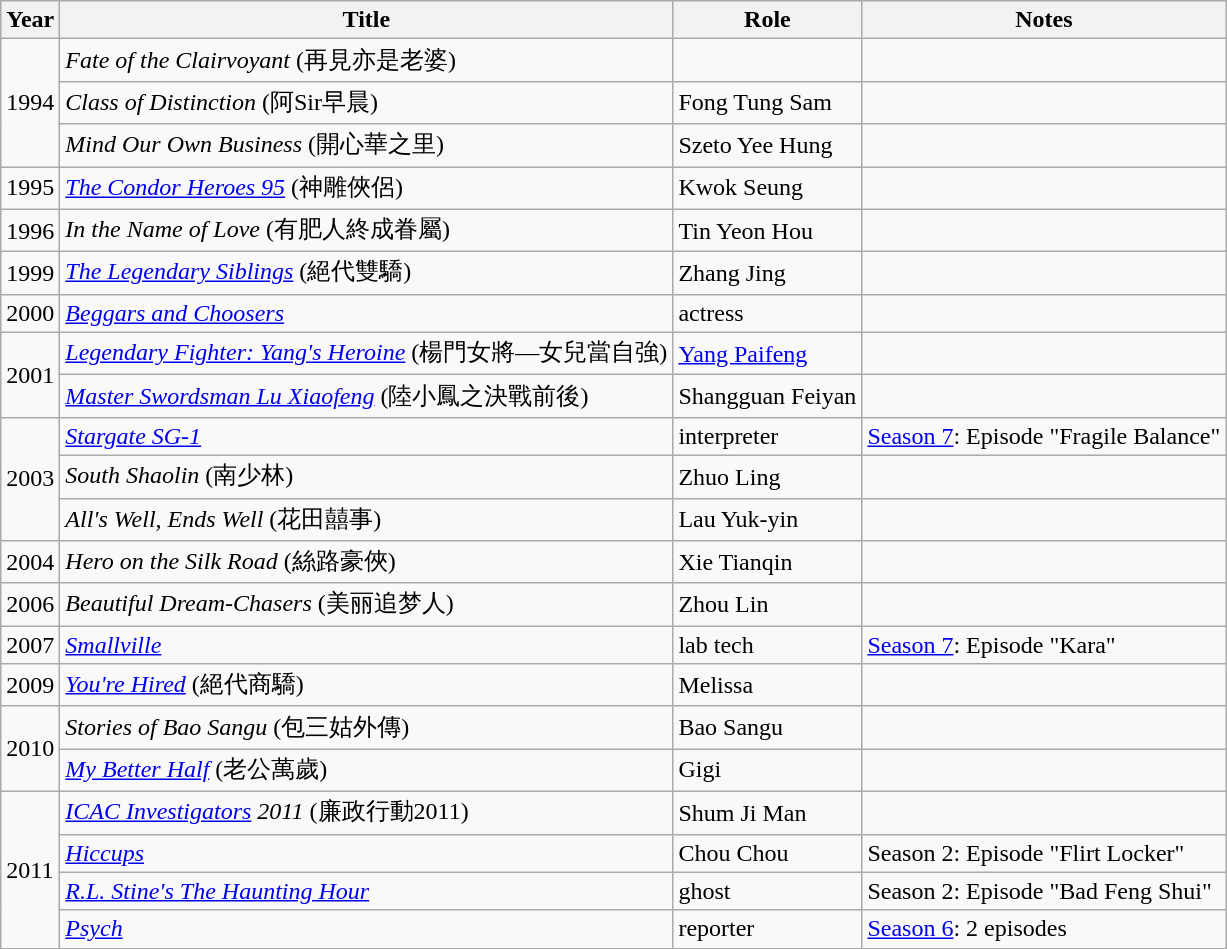<table class="wikitable sortable">
<tr>
<th>Year</th>
<th>Title</th>
<th>Role</th>
<th class="unsortable">Notes</th>
</tr>
<tr>
<td rowspan=3>1994</td>
<td><em>Fate of the Clairvoyant</em> (再見亦是老婆)</td>
<td></td>
<td></td>
</tr>
<tr>
<td><em>Class of Distinction</em> (阿Sir早晨)</td>
<td>Fong Tung Sam</td>
<td></td>
</tr>
<tr>
<td><em>Mind Our Own Business</em> (開心華之里)</td>
<td>Szeto Yee Hung</td>
<td></td>
</tr>
<tr>
<td>1995</td>
<td><em><a href='#'>The Condor Heroes 95</a></em> (神雕俠侶)</td>
<td>Kwok Seung</td>
<td></td>
</tr>
<tr>
<td>1996</td>
<td><em>In the Name of Love</em> (有肥人終成眷屬)</td>
<td>Tin Yeon Hou</td>
<td></td>
</tr>
<tr>
<td>1999</td>
<td><em><a href='#'>The Legendary Siblings</a></em> (絕代雙驕)</td>
<td>Zhang Jing</td>
<td></td>
</tr>
<tr>
<td>2000</td>
<td><em><a href='#'>Beggars and Choosers</a></em></td>
<td>actress</td>
<td></td>
</tr>
<tr>
<td rowspan=2>2001</td>
<td><em><a href='#'>Legendary Fighter: Yang's Heroine</a></em> (楊門女將—女兒當自強)</td>
<td><a href='#'>Yang Paifeng</a></td>
<td></td>
</tr>
<tr>
<td><em><a href='#'>Master Swordsman Lu Xiaofeng</a></em> (陸小鳳之決戰前後)</td>
<td>Shangguan Feiyan</td>
<td></td>
</tr>
<tr>
<td rowspan=3>2003</td>
<td><em><a href='#'>Stargate SG-1</a></em></td>
<td>interpreter</td>
<td><a href='#'>Season 7</a>: Episode "Fragile Balance"</td>
</tr>
<tr>
<td><em>South Shaolin</em> (南少林)</td>
<td>Zhuo Ling</td>
<td></td>
</tr>
<tr>
<td><em>All's Well, Ends Well</em> (花田囍事)</td>
<td>Lau Yuk-yin</td>
<td></td>
</tr>
<tr>
<td>2004</td>
<td><em>Hero on the Silk Road</em> (絲路豪俠)</td>
<td>Xie Tianqin</td>
<td></td>
</tr>
<tr>
<td>2006</td>
<td><em>Beautiful Dream-Chasers</em> (美丽追梦人)</td>
<td>Zhou Lin</td>
<td></td>
</tr>
<tr>
<td>2007</td>
<td><em><a href='#'>Smallville</a></em></td>
<td>lab tech</td>
<td><a href='#'>Season 7</a>: Episode "Kara"</td>
</tr>
<tr>
<td>2009</td>
<td><em><a href='#'>You're Hired</a></em> (絕代商驕)</td>
<td>Melissa</td>
<td></td>
</tr>
<tr>
<td rowspan=2>2010</td>
<td><em>Stories of Bao Sangu</em> (包三姑外傳)</td>
<td>Bao Sangu</td>
<td></td>
</tr>
<tr>
<td><em><a href='#'>My Better Half</a></em> (老公萬歲)</td>
<td>Gigi</td>
<td></td>
</tr>
<tr>
<td rowspan=4>2011</td>
<td><em><a href='#'>ICAC Investigators</a> 2011</em> (廉政行動2011)</td>
<td>Shum Ji Man</td>
<td></td>
</tr>
<tr>
<td><em><a href='#'>Hiccups</a></em></td>
<td>Chou Chou</td>
<td>Season 2: Episode "Flirt Locker"</td>
</tr>
<tr>
<td><em><a href='#'>R.L. Stine's The Haunting Hour</a></em></td>
<td>ghost</td>
<td>Season 2: Episode "Bad Feng Shui"</td>
</tr>
<tr>
<td><em><a href='#'>Psych</a></em></td>
<td>reporter</td>
<td><a href='#'>Season 6</a>: 2 episodes</td>
</tr>
</table>
